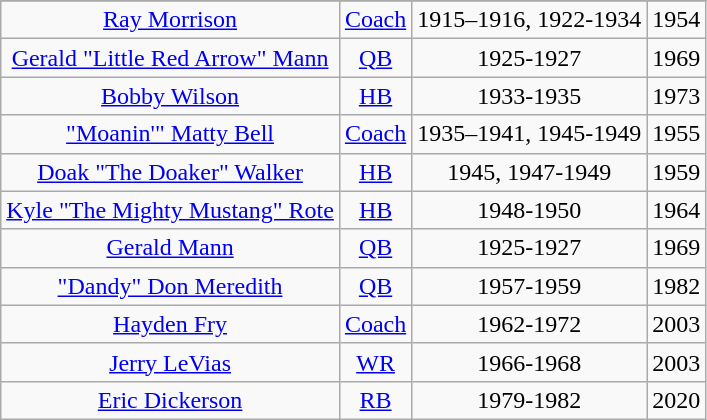<table class="wikitable" style="text-align:center">
<tr>
</tr>
<tr>
<td><a href='#'>Ray Morrison</a></td>
<td><a href='#'>Coach</a></td>
<td>1915–1916, 1922-1934</td>
<td>1954</td>
</tr>
<tr>
<td><a href='#'>Gerald "Little Red Arrow" Mann</a></td>
<td><a href='#'>QB</a></td>
<td>1925-1927</td>
<td>1969</td>
</tr>
<tr>
<td><a href='#'>Bobby Wilson</a></td>
<td><a href='#'>HB</a></td>
<td>1933-1935</td>
<td>1973</td>
</tr>
<tr>
<td><a href='#'>"Moanin'" Matty Bell</a></td>
<td><a href='#'>Coach</a></td>
<td>1935–1941, 1945-1949</td>
<td>1955</td>
</tr>
<tr>
<td><a href='#'>Doak "The Doaker" Walker</a></td>
<td><a href='#'>HB</a></td>
<td>1945, 1947-1949</td>
<td>1959</td>
</tr>
<tr>
<td><a href='#'>Kyle "The Mighty Mustang" Rote</a></td>
<td><a href='#'>HB</a></td>
<td>1948-1950</td>
<td>1964</td>
</tr>
<tr>
<td><a href='#'>Gerald Mann</a></td>
<td><a href='#'>QB</a></td>
<td>1925-1927</td>
<td>1969</td>
</tr>
<tr>
<td><a href='#'>"Dandy" Don Meredith</a></td>
<td><a href='#'>QB</a></td>
<td>1957-1959</td>
<td>1982</td>
</tr>
<tr>
<td><a href='#'>Hayden Fry</a></td>
<td><a href='#'>Coach</a></td>
<td>1962-1972</td>
<td>2003</td>
</tr>
<tr>
<td><a href='#'>Jerry LeVias</a></td>
<td><a href='#'>WR</a></td>
<td>1966-1968</td>
<td>2003</td>
</tr>
<tr>
<td><a href='#'>Eric Dickerson</a></td>
<td><a href='#'>RB</a></td>
<td>1979-1982</td>
<td>2020</td>
</tr>
</table>
